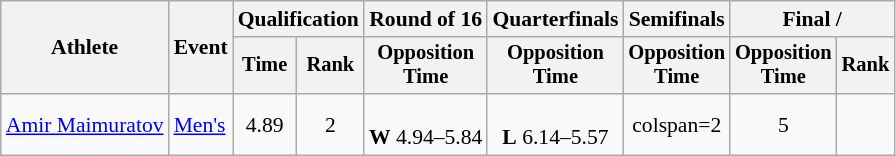<table class="wikitable" style="font-size:90%; text-align:center">
<tr>
<th rowspan=2>Athlete</th>
<th rowspan=2>Event</th>
<th colspan="2">Qualification</th>
<th>Round of 16</th>
<th>Quarterfinals</th>
<th>Semifinals</th>
<th colspan="2">Final / </th>
</tr>
<tr style="font-size:95%">
<th>Time</th>
<th>Rank</th>
<th>Opposition<br>Time</th>
<th>Opposition<br>Time</th>
<th>Opposition<br>Time</th>
<th>Opposition<br>Time</th>
<th>Rank</th>
</tr>
<tr align=center>
<td align=left><a href='#'>Amir Maimuratov</a></td>
<td align=left><a href='#'>Men's</a></td>
<td>4.89</td>
<td>2</td>
<td><br><strong>W</strong> 4.94–5.84</td>
<td><br><strong>L</strong> 6.14–5.57</td>
<td>colspan=2 </td>
<td>5</td>
</tr>
</table>
